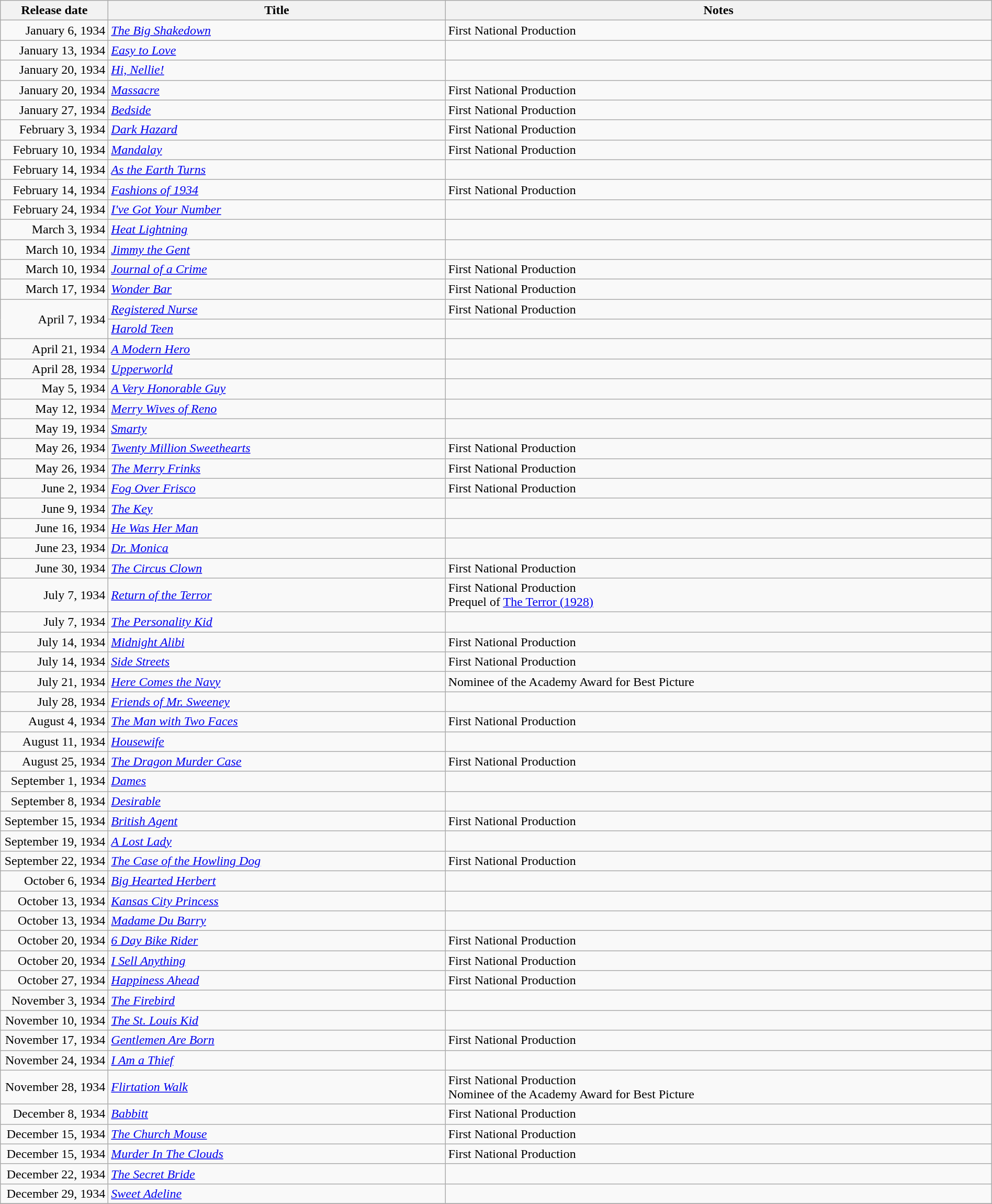<table class="wikitable sortable" style="width:100%;">
<tr>
<th scope="col" style="width:130px;">Release date</th>
<th>Title</th>
<th>Notes</th>
</tr>
<tr>
<td style="text-align:right;">January 6, 1934</td>
<td><em><a href='#'>The Big Shakedown</a></em></td>
<td>First National Production</td>
</tr>
<tr>
<td style="text-align:right;">January 13, 1934</td>
<td><em><a href='#'>Easy to Love</a></em></td>
<td></td>
</tr>
<tr>
<td style="text-align:right;">January 20, 1934</td>
<td><em><a href='#'>Hi, Nellie!</a></em></td>
<td></td>
</tr>
<tr>
<td style="text-align:right;">January 20, 1934</td>
<td><em><a href='#'>Massacre</a></em></td>
<td>First National Production</td>
</tr>
<tr>
<td style="text-align:right;">January 27, 1934</td>
<td><em><a href='#'>Bedside</a></em></td>
<td>First National Production</td>
</tr>
<tr>
<td style="text-align:right;">February 3, 1934</td>
<td><em><a href='#'>Dark Hazard</a></em></td>
<td>First National Production</td>
</tr>
<tr>
<td style="text-align:right;">February 10, 1934</td>
<td><em><a href='#'>Mandalay</a></em></td>
<td>First National Production</td>
</tr>
<tr>
<td style="text-align:right;">February 14, 1934</td>
<td><em><a href='#'>As the Earth Turns</a></em></td>
<td></td>
</tr>
<tr>
<td style="text-align:right;">February 14, 1934</td>
<td><em><a href='#'>Fashions of 1934</a></em></td>
<td>First National Production</td>
</tr>
<tr>
<td style="text-align:right;">February 24, 1934</td>
<td><em><a href='#'>I've Got Your Number</a></em></td>
<td></td>
</tr>
<tr>
<td style="text-align:right;">March 3, 1934</td>
<td><em><a href='#'>Heat Lightning</a></em></td>
<td></td>
</tr>
<tr>
<td style="text-align:right;">March 10, 1934</td>
<td><em><a href='#'>Jimmy the Gent</a></em></td>
<td></td>
</tr>
<tr>
<td style="text-align:right;">March 10, 1934</td>
<td><em><a href='#'>Journal of a Crime</a></em></td>
<td>First National Production</td>
</tr>
<tr>
<td style="text-align:right;">March 17, 1934</td>
<td><em><a href='#'>Wonder Bar</a></em></td>
<td>First National Production</td>
</tr>
<tr>
<td style="text-align:right;" rowspan="2">April 7, 1934</td>
<td><em><a href='#'>Registered Nurse</a></em></td>
<td>First National Production</td>
</tr>
<tr>
<td><em><a href='#'>Harold Teen</a></em></td>
<td></td>
</tr>
<tr>
<td style="text-align:right;">April 21, 1934</td>
<td><em><a href='#'>A Modern Hero</a></em></td>
<td></td>
</tr>
<tr>
<td style="text-align:right;">April 28, 1934</td>
<td><em><a href='#'>Upperworld</a></em></td>
<td></td>
</tr>
<tr>
<td style="text-align:right;">May 5, 1934</td>
<td><em><a href='#'>A Very Honorable Guy</a></em></td>
<td></td>
</tr>
<tr>
<td style="text-align:right;">May 12, 1934</td>
<td><em><a href='#'>Merry Wives of Reno</a></em></td>
<td></td>
</tr>
<tr>
<td style="text-align:right;">May 19, 1934</td>
<td><em><a href='#'>Smarty</a></em></td>
<td></td>
</tr>
<tr>
<td style="text-align:right;">May 26, 1934</td>
<td><em><a href='#'>Twenty Million Sweethearts</a></em></td>
<td>First National Production</td>
</tr>
<tr>
<td style="text-align:right;">May 26, 1934</td>
<td><em><a href='#'>The Merry Frinks</a></em></td>
<td>First National Production</td>
</tr>
<tr>
<td style="text-align:right;">June 2, 1934</td>
<td><em><a href='#'>Fog Over Frisco</a></em></td>
<td>First National Production</td>
</tr>
<tr>
<td style="text-align:right;">June 9, 1934</td>
<td><em><a href='#'>The Key</a></em></td>
<td></td>
</tr>
<tr>
<td style="text-align:right;">June 16, 1934</td>
<td><em><a href='#'>He Was Her Man</a></em></td>
<td></td>
</tr>
<tr>
<td style="text-align:right;">June 23, 1934</td>
<td><em><a href='#'>Dr. Monica</a></em></td>
<td></td>
</tr>
<tr>
<td style="text-align:right;">June 30, 1934</td>
<td><em><a href='#'>The Circus Clown</a></em></td>
<td>First National Production</td>
</tr>
<tr>
<td style="text-align:right;">July 7, 1934</td>
<td><em><a href='#'>Return of the Terror</a></em></td>
<td>First National Production<br>Prequel of <a href='#'>The Terror (1928)</a></td>
</tr>
<tr>
<td style="text-align:right;">July 7, 1934</td>
<td><em><a href='#'>The Personality Kid</a></em></td>
<td></td>
</tr>
<tr>
<td style="text-align:right;">July 14, 1934</td>
<td><em><a href='#'>Midnight Alibi</a></em></td>
<td>First National Production</td>
</tr>
<tr>
<td style="text-align:right;">July 14, 1934</td>
<td><em><a href='#'>Side Streets</a></em></td>
<td>First National Production</td>
</tr>
<tr>
<td style="text-align:right;">July 21, 1934</td>
<td><em><a href='#'>Here Comes the Navy</a></em></td>
<td>Nominee of the Academy Award for Best Picture</td>
</tr>
<tr>
<td style="text-align:right;">July 28, 1934</td>
<td><em><a href='#'>Friends of Mr. Sweeney</a></em></td>
<td></td>
</tr>
<tr>
<td style="text-align:right;">August 4, 1934</td>
<td><em><a href='#'>The Man with Two Faces</a></em></td>
<td>First National Production</td>
</tr>
<tr>
<td style="text-align:right;">August 11, 1934</td>
<td><em><a href='#'>Housewife</a></em></td>
<td></td>
</tr>
<tr>
<td style="text-align:right;">August 25, 1934</td>
<td><em><a href='#'>The Dragon Murder Case</a></em></td>
<td>First National Production</td>
</tr>
<tr>
<td style="text-align:right;">September 1, 1934</td>
<td><em><a href='#'>Dames</a></em></td>
<td></td>
</tr>
<tr>
<td style="text-align:right;">September 8, 1934</td>
<td><em><a href='#'>Desirable</a></em></td>
<td></td>
</tr>
<tr>
<td style="text-align:right;">September 15, 1934</td>
<td><em><a href='#'>British Agent</a></em></td>
<td>First National Production</td>
</tr>
<tr>
<td style="text-align:right;">September 19, 1934</td>
<td><em><a href='#'>A Lost Lady</a></em></td>
<td></td>
</tr>
<tr>
<td style="text-align:right;">September 22, 1934</td>
<td><em><a href='#'>The Case of the Howling Dog</a></em></td>
<td>First National Production</td>
</tr>
<tr>
<td style="text-align:right;">October 6, 1934</td>
<td><em><a href='#'>Big Hearted Herbert</a></em></td>
<td></td>
</tr>
<tr>
<td style="text-align:right;">October 13, 1934</td>
<td><em><a href='#'>Kansas City Princess</a></em></td>
<td></td>
</tr>
<tr>
<td style="text-align:right;">October 13, 1934</td>
<td><em><a href='#'>Madame Du Barry</a></em></td>
<td></td>
</tr>
<tr>
<td style="text-align:right;">October 20, 1934</td>
<td><em><a href='#'>6 Day Bike Rider</a></em></td>
<td>First National Production</td>
</tr>
<tr>
<td style="text-align:right;">October 20, 1934</td>
<td><em><a href='#'>I Sell Anything</a></em></td>
<td>First National Production</td>
</tr>
<tr>
<td style="text-align:right;">October 27, 1934</td>
<td><em><a href='#'>Happiness Ahead</a></em></td>
<td>First National Production</td>
</tr>
<tr>
<td style="text-align:right;">November 3, 1934</td>
<td><em><a href='#'>The Firebird</a></em></td>
<td></td>
</tr>
<tr>
<td style="text-align:right;">November 10, 1934</td>
<td><em><a href='#'>The St. Louis Kid</a></em></td>
<td></td>
</tr>
<tr>
<td style="text-align:right;">November 17, 1934</td>
<td><em><a href='#'>Gentlemen Are Born</a></em></td>
<td>First National Production</td>
</tr>
<tr>
<td style="text-align:right;">November 24, 1934</td>
<td><em><a href='#'>I Am a Thief</a></em></td>
<td></td>
</tr>
<tr>
<td style="text-align:right;">November 28, 1934</td>
<td><em><a href='#'>Flirtation Walk</a></em></td>
<td>First National Production<br>Nominee of the Academy Award for Best Picture</td>
</tr>
<tr>
<td style="text-align:right;">December 8, 1934</td>
<td><em><a href='#'>Babbitt</a></em></td>
<td>First National Production</td>
</tr>
<tr>
<td style="text-align:right;">December 15, 1934</td>
<td><em><a href='#'>The Church Mouse</a></em></td>
<td>First National Production</td>
</tr>
<tr>
<td style="text-align:right;">December 15, 1934</td>
<td><em><a href='#'>Murder In The Clouds</a></em></td>
<td>First National Production</td>
</tr>
<tr>
<td style="text-align:right;">December 22, 1934</td>
<td><em><a href='#'>The Secret Bride</a></em></td>
<td></td>
</tr>
<tr>
<td style="text-align:right;">December 29, 1934</td>
<td><em><a href='#'>Sweet Adeline</a></em></td>
<td></td>
</tr>
<tr>
</tr>
</table>
